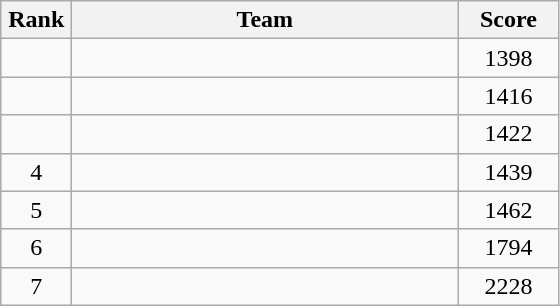<table class=wikitable style="text-align:center">
<tr>
<th width=40>Rank</th>
<th width=250>Team</th>
<th width=60>Score</th>
</tr>
<tr>
<td></td>
<td align=left></td>
<td>1398</td>
</tr>
<tr>
<td></td>
<td align=left></td>
<td>1416</td>
</tr>
<tr>
<td></td>
<td align=left></td>
<td>1422</td>
</tr>
<tr>
<td>4</td>
<td align=left></td>
<td>1439</td>
</tr>
<tr>
<td>5</td>
<td align=left></td>
<td>1462</td>
</tr>
<tr>
<td>6</td>
<td align=left></td>
<td>1794</td>
</tr>
<tr>
<td>7</td>
<td align=left></td>
<td>2228</td>
</tr>
</table>
